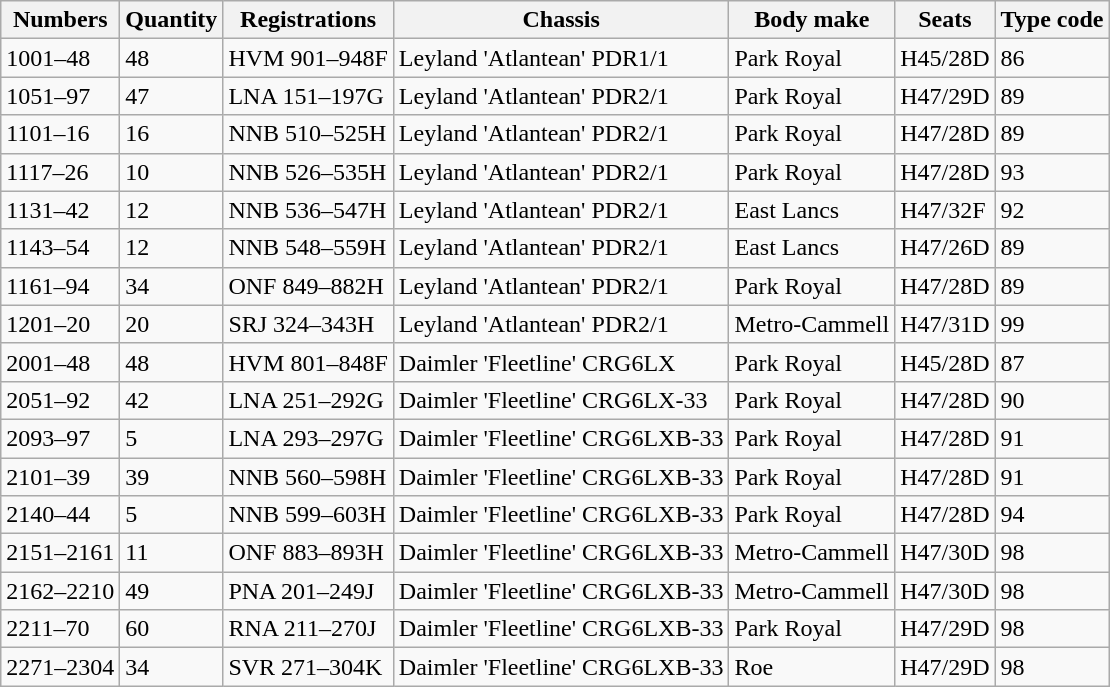<table class="wikitable sortable">
<tr>
<th>Numbers</th>
<th>Quantity</th>
<th>Registrations</th>
<th>Chassis</th>
<th>Body make</th>
<th>Seats</th>
<th>Type code</th>
</tr>
<tr>
<td>1001–48</td>
<td>48</td>
<td data-sort-value=FHVM901>HVM 901–948F</td>
<td>Leyland 'Atlantean' PDR1/1</td>
<td>Park Royal</td>
<td>H45/28D</td>
<td>86</td>
</tr>
<tr>
<td>1051–97</td>
<td>47</td>
<td data-sort-value=GLNA151>LNA 151–197G</td>
<td>Leyland 'Atlantean' PDR2/1</td>
<td>Park Royal</td>
<td>H47/29D</td>
<td>89</td>
</tr>
<tr>
<td>1101–16</td>
<td>16</td>
<td data-sort-value=HNNB510>NNB 510–525H</td>
<td>Leyland 'Atlantean' PDR2/1</td>
<td>Park Royal</td>
<td>H47/28D</td>
<td>89</td>
</tr>
<tr>
<td>1117–26</td>
<td>10</td>
<td data-sort-value=HNNB526>NNB 526–535H</td>
<td>Leyland 'Atlantean' PDR2/1</td>
<td>Park Royal</td>
<td>H47/28D</td>
<td>93</td>
</tr>
<tr>
<td>1131–42</td>
<td>12</td>
<td data-sort-value=HNNB536>NNB 536–547H</td>
<td>Leyland 'Atlantean' PDR2/1</td>
<td>East Lancs</td>
<td>H47/32F</td>
<td>92</td>
</tr>
<tr>
<td>1143–54</td>
<td>12</td>
<td data-sort-value=HNNB548>NNB 548–559H</td>
<td>Leyland 'Atlantean' PDR2/1</td>
<td>East Lancs</td>
<td>H47/26D</td>
<td>89</td>
</tr>
<tr>
<td>1161–94</td>
<td>34</td>
<td data-sort-value=HONF849>ONF 849–882H</td>
<td>Leyland 'Atlantean' PDR2/1</td>
<td>Park Royal</td>
<td>H47/28D</td>
<td>89</td>
</tr>
<tr>
<td>1201–20</td>
<td>20</td>
<td data-sort-value=HSRJ324>SRJ 324–343H</td>
<td>Leyland 'Atlantean' PDR2/1</td>
<td>Metro-Cammell</td>
<td>H47/31D</td>
<td>99</td>
</tr>
<tr>
<td>2001–48</td>
<td>48</td>
<td data-sort-value=FHVM801>HVM 801–848F</td>
<td>Daimler 'Fleetline' CRG6LX</td>
<td>Park Royal</td>
<td>H45/28D</td>
<td>87</td>
</tr>
<tr>
<td>2051–92</td>
<td>42</td>
<td data-sort-value=GLNA251>LNA 251–292G</td>
<td>Daimler 'Fleetline' CRG6LX-33</td>
<td>Park Royal</td>
<td>H47/28D</td>
<td>90</td>
</tr>
<tr>
<td>2093–97</td>
<td>5</td>
<td data-sort-value=GLNA293>LNA 293–297G</td>
<td>Daimler 'Fleetline' CRG6LXB-33</td>
<td>Park Royal</td>
<td>H47/28D</td>
<td>91</td>
</tr>
<tr>
<td>2101–39</td>
<td>39</td>
<td data-sort-value=HNNB560>NNB 560–598H</td>
<td>Daimler 'Fleetline' CRG6LXB-33</td>
<td>Park Royal</td>
<td>H47/28D</td>
<td>91</td>
</tr>
<tr>
<td>2140–44</td>
<td>5</td>
<td data-sort-value=HNNB599>NNB 599–603H</td>
<td>Daimler 'Fleetline' CRG6LXB-33</td>
<td>Park Royal</td>
<td>H47/28D</td>
<td>94</td>
</tr>
<tr>
<td>2151–2161</td>
<td>11</td>
<td data-sort-value=HONF883>ONF 883–893H</td>
<td>Daimler 'Fleetline' CRG6LXB-33</td>
<td>Metro-Cammell</td>
<td>H47/30D</td>
<td>98</td>
</tr>
<tr>
<td>2162–2210</td>
<td>49</td>
<td data-sort-value=JPNA201>PNA 201–249J</td>
<td>Daimler 'Fleetline' CRG6LXB-33</td>
<td>Metro-Cammell</td>
<td>H47/30D</td>
<td>98</td>
</tr>
<tr>
<td>2211–70</td>
<td>60</td>
<td data-sort-value=JRNA211>RNA 211–270J</td>
<td>Daimler 'Fleetline' CRG6LXB-33</td>
<td>Park Royal</td>
<td>H47/29D</td>
<td>98</td>
</tr>
<tr>
<td>2271–2304</td>
<td>34</td>
<td data-sort-value=KSVR271>SVR 271–304K</td>
<td>Daimler 'Fleetline' CRG6LXB-33</td>
<td>Roe</td>
<td>H47/29D</td>
<td>98</td>
</tr>
</table>
